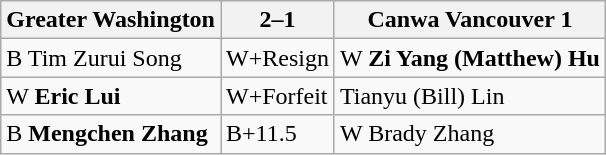<table class="wikitable">
<tr>
<th>Greater Washington</th>
<th>2–1</th>
<th>Canwa Vancouver 1</th>
</tr>
<tr>
<td>B Tim Zurui Song</td>
<td>W+Resign</td>
<td>W <strong>Zi Yang (Matthew) Hu</strong></td>
</tr>
<tr>
<td>W <strong>Eric Lui</strong></td>
<td>W+Forfeit</td>
<td>Tianyu (Bill) Lin</td>
</tr>
<tr>
<td>B <strong>Mengchen Zhang</strong></td>
<td>B+11.5</td>
<td>W Brady Zhang</td>
</tr>
</table>
